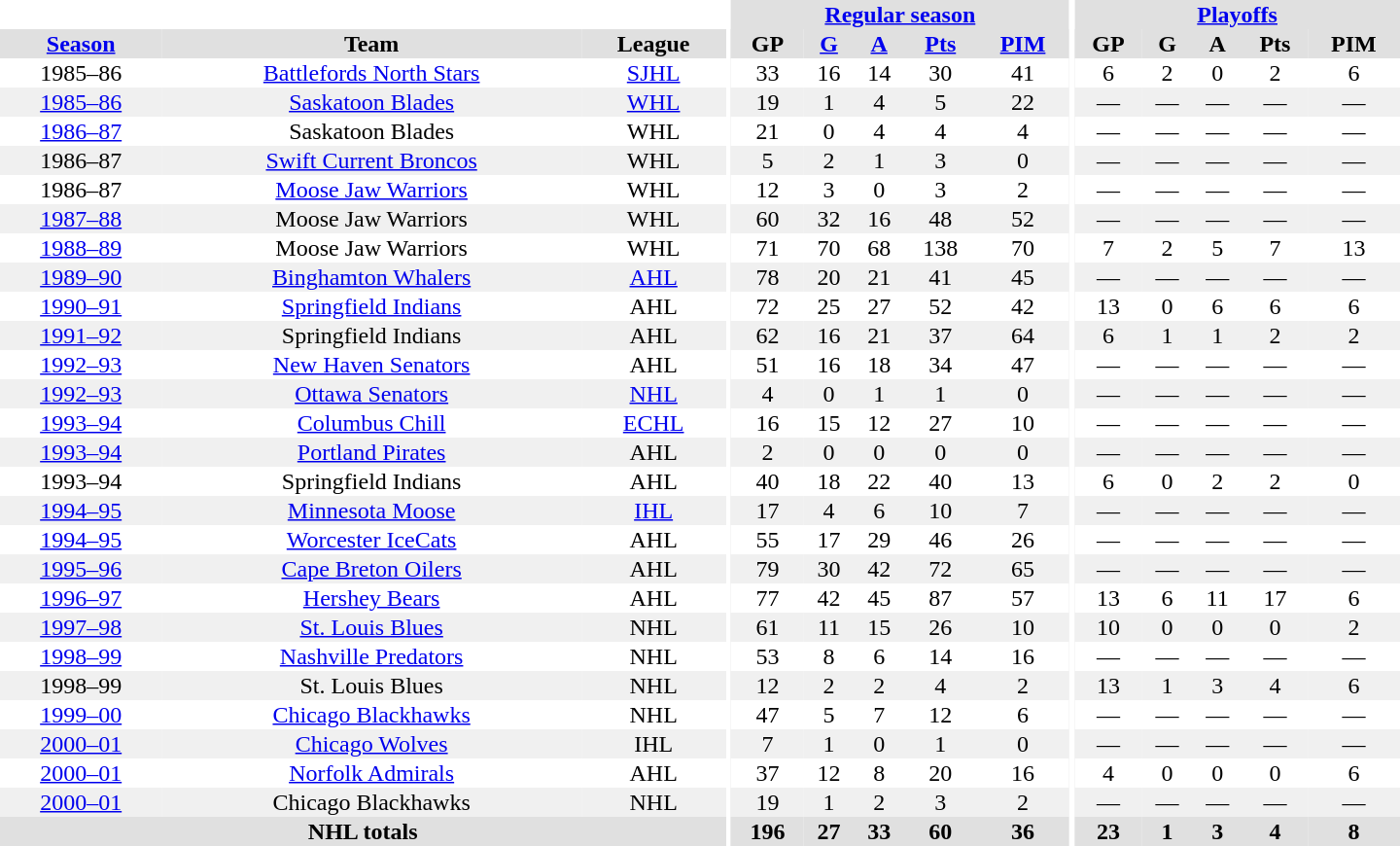<table border="0" cellpadding="1" cellspacing="0" style="text-align:center; width:60em">
<tr bgcolor="#e0e0e0">
<th colspan="3" bgcolor="#ffffff"></th>
<th rowspan="102" bgcolor="#ffffff"></th>
<th colspan="5"><a href='#'>Regular season</a></th>
<th rowspan="102" bgcolor="#ffffff"></th>
<th colspan="5"><a href='#'>Playoffs</a></th>
</tr>
<tr bgcolor="#e0e0e0">
<th><a href='#'>Season</a></th>
<th>Team</th>
<th>League</th>
<th>GP</th>
<th><a href='#'>G</a></th>
<th><a href='#'>A</a></th>
<th><a href='#'>Pts</a></th>
<th><a href='#'>PIM</a></th>
<th>GP</th>
<th>G</th>
<th>A</th>
<th>Pts</th>
<th>PIM</th>
</tr>
<tr>
<td>1985–86</td>
<td><a href='#'>Battlefords North Stars</a></td>
<td><a href='#'>SJHL</a></td>
<td>33</td>
<td>16</td>
<td>14</td>
<td>30</td>
<td>41</td>
<td>6</td>
<td>2</td>
<td>0</td>
<td>2</td>
<td>6</td>
</tr>
<tr bgcolor="#f0f0f0">
<td><a href='#'>1985–86</a></td>
<td><a href='#'>Saskatoon Blades</a></td>
<td><a href='#'>WHL</a></td>
<td>19</td>
<td>1</td>
<td>4</td>
<td>5</td>
<td>22</td>
<td>—</td>
<td>—</td>
<td>—</td>
<td>—</td>
<td>—</td>
</tr>
<tr>
<td><a href='#'>1986–87</a></td>
<td>Saskatoon Blades</td>
<td>WHL</td>
<td>21</td>
<td>0</td>
<td>4</td>
<td>4</td>
<td>4</td>
<td>—</td>
<td>—</td>
<td>—</td>
<td>—</td>
<td>—</td>
</tr>
<tr bgcolor="#f0f0f0">
<td>1986–87</td>
<td><a href='#'>Swift Current Broncos</a></td>
<td>WHL</td>
<td>5</td>
<td>2</td>
<td>1</td>
<td>3</td>
<td>0</td>
<td>—</td>
<td>—</td>
<td>—</td>
<td>—</td>
<td>—</td>
</tr>
<tr>
<td>1986–87</td>
<td><a href='#'>Moose Jaw Warriors</a></td>
<td>WHL</td>
<td>12</td>
<td>3</td>
<td>0</td>
<td>3</td>
<td>2</td>
<td>—</td>
<td>—</td>
<td>—</td>
<td>—</td>
<td>—</td>
</tr>
<tr bgcolor="#f0f0f0">
<td><a href='#'>1987–88</a></td>
<td>Moose Jaw Warriors</td>
<td>WHL</td>
<td>60</td>
<td>32</td>
<td>16</td>
<td>48</td>
<td>52</td>
<td>—</td>
<td>—</td>
<td>—</td>
<td>—</td>
<td>—</td>
</tr>
<tr>
<td><a href='#'>1988–89</a></td>
<td>Moose Jaw Warriors</td>
<td>WHL</td>
<td>71</td>
<td>70</td>
<td>68</td>
<td>138</td>
<td>70</td>
<td>7</td>
<td>2</td>
<td>5</td>
<td>7</td>
<td>13</td>
</tr>
<tr bgcolor="#f0f0f0">
<td><a href='#'>1989–90</a></td>
<td><a href='#'>Binghamton Whalers</a></td>
<td><a href='#'>AHL</a></td>
<td>78</td>
<td>20</td>
<td>21</td>
<td>41</td>
<td>45</td>
<td>—</td>
<td>—</td>
<td>—</td>
<td>—</td>
<td>—</td>
</tr>
<tr>
<td><a href='#'>1990–91</a></td>
<td><a href='#'>Springfield Indians</a></td>
<td>AHL</td>
<td>72</td>
<td>25</td>
<td>27</td>
<td>52</td>
<td>42</td>
<td>13</td>
<td>0</td>
<td>6</td>
<td>6</td>
<td>6</td>
</tr>
<tr bgcolor="#f0f0f0">
<td><a href='#'>1991–92</a></td>
<td>Springfield Indians</td>
<td>AHL</td>
<td>62</td>
<td>16</td>
<td>21</td>
<td>37</td>
<td>64</td>
<td>6</td>
<td>1</td>
<td>1</td>
<td>2</td>
<td>2</td>
</tr>
<tr>
<td><a href='#'>1992–93</a></td>
<td><a href='#'>New Haven Senators</a></td>
<td>AHL</td>
<td>51</td>
<td>16</td>
<td>18</td>
<td>34</td>
<td>47</td>
<td>—</td>
<td>—</td>
<td>—</td>
<td>—</td>
<td>—</td>
</tr>
<tr bgcolor="#f0f0f0">
<td><a href='#'>1992–93</a></td>
<td><a href='#'>Ottawa Senators</a></td>
<td><a href='#'>NHL</a></td>
<td>4</td>
<td>0</td>
<td>1</td>
<td>1</td>
<td>0</td>
<td>—</td>
<td>—</td>
<td>—</td>
<td>—</td>
<td>—</td>
</tr>
<tr>
<td><a href='#'>1993–94</a></td>
<td><a href='#'>Columbus Chill</a></td>
<td><a href='#'>ECHL</a></td>
<td>16</td>
<td>15</td>
<td>12</td>
<td>27</td>
<td>10</td>
<td>—</td>
<td>—</td>
<td>—</td>
<td>—</td>
<td>—</td>
</tr>
<tr bgcolor="#f0f0f0">
<td><a href='#'>1993–94</a></td>
<td><a href='#'>Portland Pirates</a></td>
<td>AHL</td>
<td>2</td>
<td>0</td>
<td>0</td>
<td>0</td>
<td>0</td>
<td>—</td>
<td>—</td>
<td>—</td>
<td>—</td>
<td>—</td>
</tr>
<tr>
<td>1993–94</td>
<td>Springfield Indians</td>
<td>AHL</td>
<td>40</td>
<td>18</td>
<td>22</td>
<td>40</td>
<td>13</td>
<td>6</td>
<td>0</td>
<td>2</td>
<td>2</td>
<td>0</td>
</tr>
<tr bgcolor="#f0f0f0">
<td><a href='#'>1994–95</a></td>
<td><a href='#'>Minnesota Moose</a></td>
<td><a href='#'>IHL</a></td>
<td>17</td>
<td>4</td>
<td>6</td>
<td>10</td>
<td>7</td>
<td>—</td>
<td>—</td>
<td>—</td>
<td>—</td>
<td>—</td>
</tr>
<tr>
<td><a href='#'>1994–95</a></td>
<td><a href='#'>Worcester IceCats</a></td>
<td>AHL</td>
<td>55</td>
<td>17</td>
<td>29</td>
<td>46</td>
<td>26</td>
<td>—</td>
<td>—</td>
<td>—</td>
<td>—</td>
<td>—</td>
</tr>
<tr bgcolor="#f0f0f0">
<td><a href='#'>1995–96</a></td>
<td><a href='#'>Cape Breton Oilers</a></td>
<td>AHL</td>
<td>79</td>
<td>30</td>
<td>42</td>
<td>72</td>
<td>65</td>
<td>—</td>
<td>—</td>
<td>—</td>
<td>—</td>
<td>—</td>
</tr>
<tr>
<td><a href='#'>1996–97</a></td>
<td><a href='#'>Hershey Bears</a></td>
<td>AHL</td>
<td>77</td>
<td>42</td>
<td>45</td>
<td>87</td>
<td>57</td>
<td>13</td>
<td>6</td>
<td>11</td>
<td>17</td>
<td>6</td>
</tr>
<tr bgcolor="#f0f0f0">
<td><a href='#'>1997–98</a></td>
<td><a href='#'>St. Louis Blues</a></td>
<td>NHL</td>
<td>61</td>
<td>11</td>
<td>15</td>
<td>26</td>
<td>10</td>
<td>10</td>
<td>0</td>
<td>0</td>
<td>0</td>
<td>2</td>
</tr>
<tr>
<td><a href='#'>1998–99</a></td>
<td><a href='#'>Nashville Predators</a></td>
<td>NHL</td>
<td>53</td>
<td>8</td>
<td>6</td>
<td>14</td>
<td>16</td>
<td>—</td>
<td>—</td>
<td>—</td>
<td>—</td>
<td>—</td>
</tr>
<tr bgcolor="#f0f0f0">
<td>1998–99</td>
<td>St. Louis Blues</td>
<td>NHL</td>
<td>12</td>
<td>2</td>
<td>2</td>
<td>4</td>
<td>2</td>
<td>13</td>
<td>1</td>
<td>3</td>
<td>4</td>
<td>6</td>
</tr>
<tr>
<td><a href='#'>1999–00</a></td>
<td><a href='#'>Chicago Blackhawks</a></td>
<td>NHL</td>
<td>47</td>
<td>5</td>
<td>7</td>
<td>12</td>
<td>6</td>
<td>—</td>
<td>—</td>
<td>—</td>
<td>—</td>
<td>—</td>
</tr>
<tr bgcolor="#f0f0f0">
<td><a href='#'>2000–01</a></td>
<td><a href='#'>Chicago Wolves</a></td>
<td>IHL</td>
<td>7</td>
<td>1</td>
<td>0</td>
<td>1</td>
<td>0</td>
<td>—</td>
<td>—</td>
<td>—</td>
<td>—</td>
<td>—</td>
</tr>
<tr>
<td><a href='#'>2000–01</a></td>
<td><a href='#'>Norfolk Admirals</a></td>
<td>AHL</td>
<td>37</td>
<td>12</td>
<td>8</td>
<td>20</td>
<td>16</td>
<td>4</td>
<td>0</td>
<td>0</td>
<td>0</td>
<td>6</td>
</tr>
<tr bgcolor="#f0f0f0">
<td><a href='#'>2000–01</a></td>
<td>Chicago Blackhawks</td>
<td>NHL</td>
<td>19</td>
<td>1</td>
<td>2</td>
<td>3</td>
<td>2</td>
<td>—</td>
<td>—</td>
<td>—</td>
<td>—</td>
<td>—</td>
</tr>
<tr bgcolor="#e0e0e0">
<th colspan="3">NHL totals</th>
<th>196</th>
<th>27</th>
<th>33</th>
<th>60</th>
<th>36</th>
<th>23</th>
<th>1</th>
<th>3</th>
<th>4</th>
<th>8</th>
</tr>
</table>
